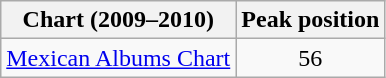<table class="wikitable sortable">
<tr>
<th align="left">Chart (2009–2010)</th>
<th align="left">Peak position</th>
</tr>
<tr>
<td><a href='#'>Mexican Albums Chart</a></td>
<td style="text-align:center;">56</td>
</tr>
</table>
